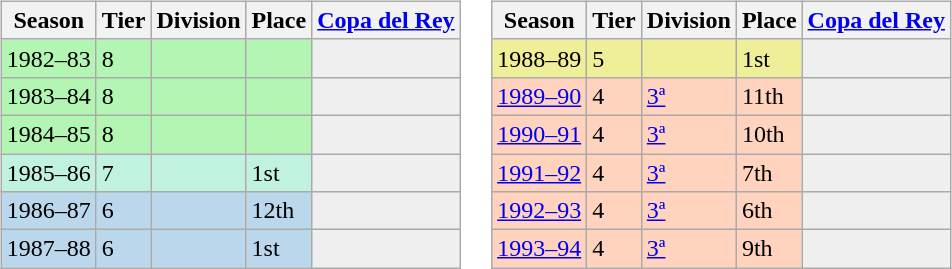<table>
<tr>
<td valign="top" width=0%><br><table class="wikitable">
<tr style="background:#f0f6fa;">
<th>Season</th>
<th>Tier</th>
<th>Division</th>
<th>Place</th>
<th><a href='#'>Copa del Rey</a></th>
</tr>
<tr>
<td style="background:#B3F5B3;">1982–83</td>
<td style="background:#B3F5B3;">8</td>
<td style="background:#B3F5B3;"></td>
<td style="background:#B3F5B3;"></td>
<th style="background:#efefef;"></th>
</tr>
<tr>
<td style="background:#B3F5B3;">1983–84</td>
<td style="background:#B3F5B3;">8</td>
<td style="background:#B3F5B3;"></td>
<td style="background:#B3F5B3;"></td>
<th style="background:#efefef;"></th>
</tr>
<tr>
<td style="background:#B3F5B3;">1984–85</td>
<td style="background:#B3F5B3;">8</td>
<td style="background:#B3F5B3;"></td>
<td style="background:#B3F5B3;"></td>
<th style="background:#efefef;"></th>
</tr>
<tr>
<td style="background:#C0F2DF;">1985–86</td>
<td style="background:#C0F2DF;">7</td>
<td style="background:#C0F2DF;"></td>
<td style="background:#C0F2DF;">1st</td>
<th style="background:#efefef;"></th>
</tr>
<tr>
<td style="background:#BBD7EC;">1986–87</td>
<td style="background:#BBD7EC;">6</td>
<td style="background:#BBD7EC;"></td>
<td style="background:#BBD7EC;">12th</td>
<th style="background:#efefef;"></th>
</tr>
<tr>
<td style="background:#BBD7EC;">1987–88</td>
<td style="background:#BBD7EC;">6</td>
<td style="background:#BBD7EC;"></td>
<td style="background:#BBD7EC;">1st</td>
<th style="background:#efefef;"></th>
</tr>
</table>
</td>
<td valign="top" width=0%><br><table class="wikitable">
<tr style="background:#f0f6fa;">
<th>Season</th>
<th>Tier</th>
<th>Division</th>
<th>Place</th>
<th><a href='#'>Copa del Rey</a></th>
</tr>
<tr>
<td style="background:#EFEF99;">1988–89</td>
<td style="background:#EFEF99;">5</td>
<td style="background:#EFEF99;"></td>
<td style="background:#EFEF99;">1st</td>
<th style="background:#efefef;"></th>
</tr>
<tr>
<td style="background:#FFD3BD;"><a href='#'>1989–90</a></td>
<td style="background:#FFD3BD;">4</td>
<td style="background:#FFD3BD;"><a href='#'>3ª</a></td>
<td style="background:#FFD3BD;">11th</td>
<th style="background:#efefef;"></th>
</tr>
<tr>
<td style="background:#FFD3BD;"><a href='#'>1990–91</a></td>
<td style="background:#FFD3BD;">4</td>
<td style="background:#FFD3BD;"><a href='#'>3ª</a></td>
<td style="background:#FFD3BD;">10th</td>
<th style="background:#efefef;"></th>
</tr>
<tr>
<td style="background:#FFD3BD;"><a href='#'>1991–92</a></td>
<td style="background:#FFD3BD;">4</td>
<td style="background:#FFD3BD;"><a href='#'>3ª</a></td>
<td style="background:#FFD3BD;">7th</td>
<th style="background:#efefef;"></th>
</tr>
<tr>
<td style="background:#FFD3BD;"><a href='#'>1992–93</a></td>
<td style="background:#FFD3BD;">4</td>
<td style="background:#FFD3BD;"><a href='#'>3ª</a></td>
<td style="background:#FFD3BD;">6th</td>
<th style="background:#efefef;"></th>
</tr>
<tr>
<td style="background:#FFD3BD;"><a href='#'>1993–94</a></td>
<td style="background:#FFD3BD;">4</td>
<td style="background:#FFD3BD;"><a href='#'>3ª</a></td>
<td style="background:#FFD3BD;">9th</td>
<th style="background:#efefef;"></th>
</tr>
</table>
</td>
</tr>
</table>
